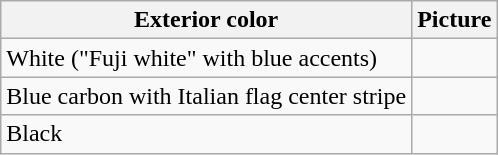<table class="wikitable">
<tr>
<th>Exterior color</th>
<th>Picture</th>
</tr>
<tr>
<td>White ("Fuji white" with blue accents)</td>
<td></td>
</tr>
<tr>
<td>Blue carbon with Italian flag center stripe</td>
<td></td>
</tr>
<tr>
<td>Black</td>
<td></td>
</tr>
</table>
